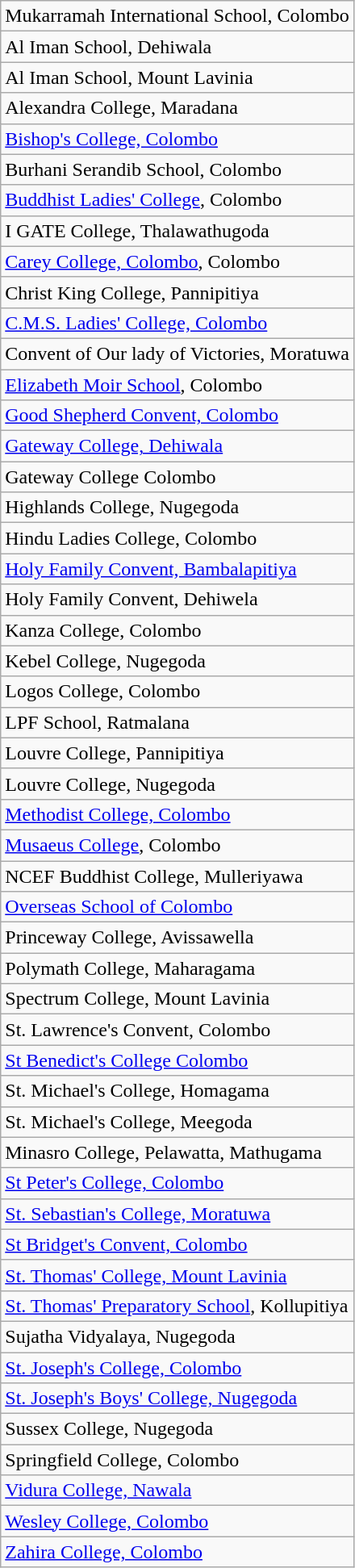<table class="wikitable">
<tr>
<td>Mukarramah International School, Colombo</td>
</tr>
<tr>
<td>Al Iman School, Dehiwala</td>
</tr>
<tr>
<td>Al Iman School, Mount Lavinia</td>
</tr>
<tr>
<td>Alexandra College, Maradana</td>
</tr>
<tr>
<td><a href='#'>Bishop's College, Colombo</a></td>
</tr>
<tr>
<td>Burhani Serandib School, Colombo</td>
</tr>
<tr>
<td><a href='#'>Buddhist Ladies' College</a>, Colombo</td>
</tr>
<tr>
<td>I GATE College, Thalawathugoda</td>
</tr>
<tr>
<td><a href='#'>Carey College, Colombo</a>, Colombo</td>
</tr>
<tr>
<td>Christ King College, Pannipitiya</td>
</tr>
<tr>
<td><a href='#'>C.M.S. Ladies' College, Colombo</a></td>
</tr>
<tr>
<td>Convent of Our lady of Victories, Moratuwa</td>
</tr>
<tr>
<td><a href='#'>Elizabeth Moir School</a>, Colombo</td>
</tr>
<tr>
<td><a href='#'>Good Shepherd Convent, Colombo</a></td>
</tr>
<tr>
<td><a href='#'>Gateway College, Dehiwala</a></td>
</tr>
<tr>
<td>Gateway College Colombo</td>
</tr>
<tr>
<td>Highlands College, Nugegoda</td>
</tr>
<tr>
<td>Hindu Ladies College, Colombo</td>
</tr>
<tr>
<td><a href='#'>Holy Family Convent, Bambalapitiya</a></td>
</tr>
<tr>
<td>Holy Family Convent, Dehiwela</td>
</tr>
<tr>
<td>Kanza College, Colombo</td>
</tr>
<tr>
<td>Kebel College, Nugegoda</td>
</tr>
<tr>
<td>Logos College, Colombo</td>
</tr>
<tr>
<td>LPF School, Ratmalana</td>
</tr>
<tr>
<td>Louvre College, Pannipitiya</td>
</tr>
<tr>
<td>Louvre College, Nugegoda</td>
</tr>
<tr>
<td><a href='#'>Methodist College, Colombo</a></td>
</tr>
<tr>
<td><a href='#'>Musaeus College</a>, Colombo</td>
</tr>
<tr>
<td>NCEF Buddhist College, Mulleriyawa</td>
</tr>
<tr>
<td><a href='#'>Overseas School of Colombo</a></td>
</tr>
<tr>
<td>Princeway College, Avissawella</td>
</tr>
<tr>
<td>Polymath College, Maharagama</td>
</tr>
<tr>
<td>Spectrum College, Mount Lavinia</td>
</tr>
<tr>
<td>St. Lawrence's Convent, Colombo</td>
</tr>
<tr>
<td><a href='#'>St Benedict's College Colombo</a></td>
</tr>
<tr>
<td>St. Michael's College, Homagama</td>
</tr>
<tr>
<td>St. Michael's College, Meegoda</td>
</tr>
<tr>
<td>Minasro College, Pelawatta, Mathugama</td>
</tr>
<tr>
<td><a href='#'>St Peter's College, Colombo</a></td>
</tr>
<tr>
<td><a href='#'>St. Sebastian's College, Moratuwa</a></td>
</tr>
<tr>
<td><a href='#'>St Bridget's Convent, Colombo</a></td>
</tr>
<tr>
<td><a href='#'>St. Thomas' College, Mount Lavinia</a></td>
</tr>
<tr>
<td><a href='#'>St. Thomas' Preparatory School</a>, Kollupitiya</td>
</tr>
<tr>
<td>Sujatha Vidyalaya, Nugegoda</td>
</tr>
<tr>
<td><a href='#'>St. Joseph's College, Colombo</a></td>
</tr>
<tr>
<td><a href='#'>St. Joseph's Boys' College, Nugegoda</a></td>
</tr>
<tr>
<td>Sussex College, Nugegoda</td>
</tr>
<tr>
<td>Springfield College, Colombo</td>
</tr>
<tr>
<td><a href='#'>Vidura College, Nawala</a></td>
</tr>
<tr>
<td><a href='#'>Wesley College, Colombo</a></td>
</tr>
<tr>
<td><a href='#'>Zahira College, Colombo</a></td>
</tr>
</table>
